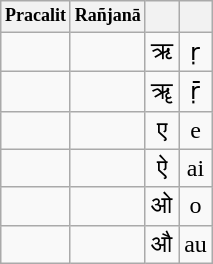<table class="wikitable" style="text-align: center; font-size: 16px; float: left; margin-right: 1em;">
<tr style="font-size: 12px">
<th>Pracalit</th>
<th>Rañjanā</th>
<th></th>
<th></th>
</tr>
<tr>
<td></td>
<td></td>
<td>ऋ</td>
<td>ṛ</td>
</tr>
<tr>
<td></td>
<td></td>
<td>ॠ</td>
<td>ṝ</td>
</tr>
<tr>
<td></td>
<td></td>
<td>ए</td>
<td>e</td>
</tr>
<tr>
<td></td>
<td></td>
<td>ऐ</td>
<td>ai</td>
</tr>
<tr>
<td></td>
<td></td>
<td>ओ</td>
<td>o</td>
</tr>
<tr>
<td></td>
<td></td>
<td>औ</td>
<td>au</td>
</tr>
</table>
